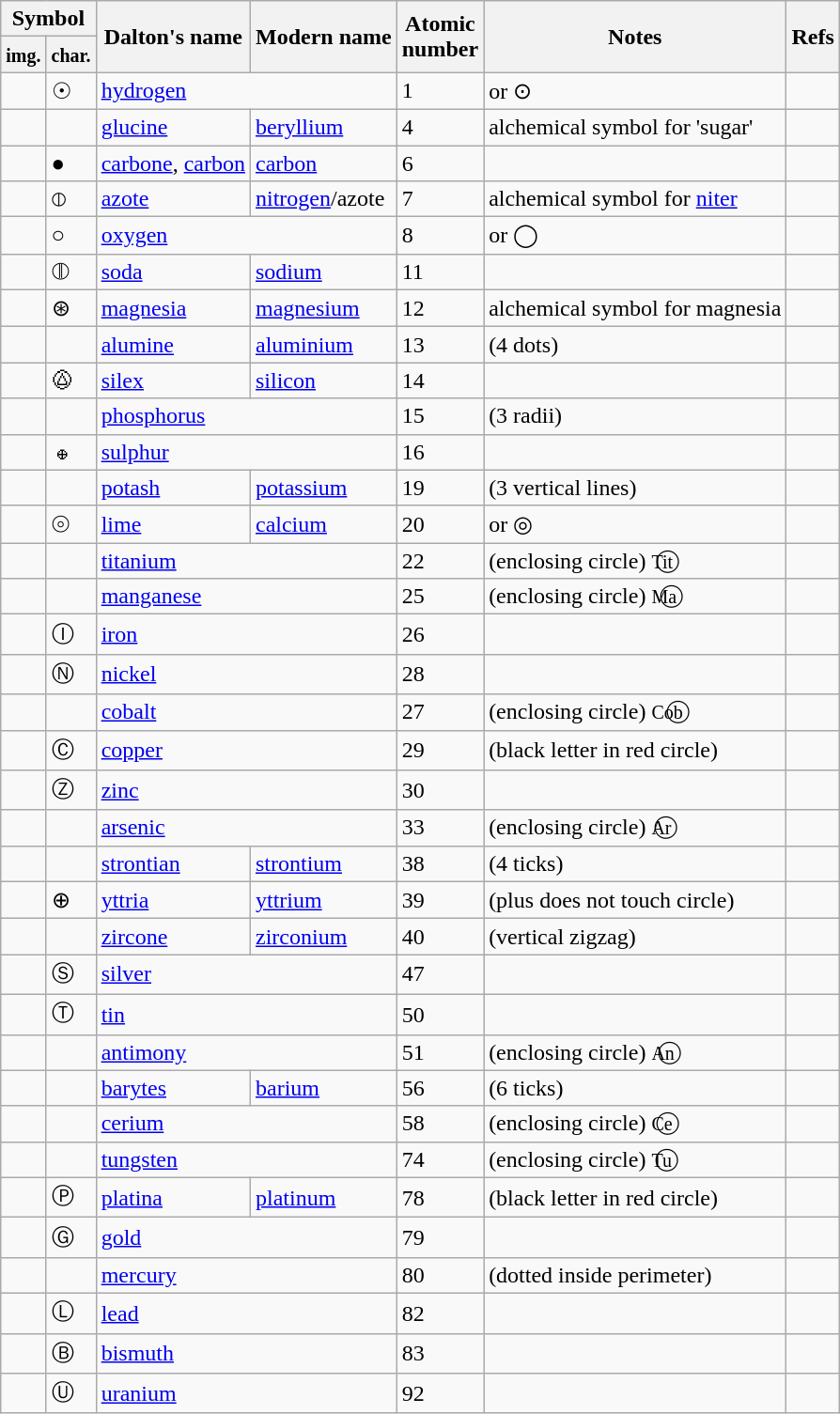<table class="wikitable" style>
<tr>
<th colspan=2>Symbol</th>
<th rowspan=2>Dalton's name</th>
<th rowspan=2>Modern name</th>
<th rowspan=2>Atomic<br>number</th>
<th rowspan=2>Notes</th>
<th rowspan=2>Refs</th>
</tr>
<tr>
<th><small>img.</small></th>
<th><small>char.</small></th>
</tr>
<tr>
<td></td>
<td><span>☉</span></td>
<td colspan=2><a href='#'>hydrogen</a></td>
<td>1</td>
<td>or <span>⊙</span></td>
<td></td>
</tr>
<tr>
<td></td>
<td></td>
<td><a href='#'>glucine</a></td>
<td><a href='#'>beryllium</a></td>
<td>4</td>
<td>alchemical symbol for 'sugar'</td>
<td></td>
</tr>
<tr>
<td></td>
<td>●</td>
<td><a href='#'>carbone</a>, <a href='#'>carbon</a></td>
<td><a href='#'>carbon</a></td>
<td>6</td>
<td></td>
<td></td>
</tr>
<tr>
<td></td>
<td>⦶</td>
<td><a href='#'>azote</a></td>
<td><a href='#'>nitrogen</a>/azote</td>
<td>7</td>
<td>alchemical symbol for <a href='#'>niter</a></td>
<td></td>
</tr>
<tr>
<td></td>
<td><span>○</span></td>
<td colspan=2><a href='#'>oxygen</a></td>
<td>8</td>
<td>or <span>◯</span></td>
<td></td>
</tr>
<tr>
<td></td>
<td>⦷</td>
<td><a href='#'>soda</a></td>
<td><a href='#'>sodium</a></td>
<td>11</td>
<td></td>
<td></td>
</tr>
<tr>
<td></td>
<td>⊛</td>
<td><a href='#'>magnesia</a></td>
<td><a href='#'>magnesium</a></td>
<td>12</td>
<td>alchemical symbol for magnesia</td>
<td></td>
</tr>
<tr>
<td></td>
<td></td>
<td><a href='#'>alumine</a></td>
<td><a href='#'>aluminium</a></td>
<td>13</td>
<td>(4 dots)</td>
<td></td>
</tr>
<tr>
<td></td>
<td>🟕</td>
<td><a href='#'>silex</a></td>
<td><a href='#'>silicon</a></td>
<td>14</td>
<td></td>
<td></td>
</tr>
<tr>
<td></td>
<td></td>
<td colspan=2><a href='#'>phosphorus</a></td>
<td>15</td>
<td>(3 radii)</td>
<td></td>
</tr>
<tr>
<td></td>
<td><span>🜨</span></td>
<td colspan=2><a href='#'>sulphur</a></td>
<td>16</td>
<td></td>
<td></td>
</tr>
<tr>
<td></td>
<td></td>
<td><a href='#'>potash</a></td>
<td><a href='#'>potassium</a></td>
<td>19</td>
<td>(3 vertical lines)</td>
<td></td>
</tr>
<tr>
<td></td>
<td><span>⦾</span></td>
<td><a href='#'>lime</a></td>
<td><a href='#'>calcium</a></td>
<td>20</td>
<td>or ◎</td>
<td></td>
</tr>
<tr>
<td></td>
<td></td>
<td colspan=2><a href='#'>titanium</a></td>
<td>22</td>
<td>(enclosing circle) <small>Tit</small>⃝</td>
<td></td>
</tr>
<tr>
<td></td>
<td></td>
<td colspan=2><a href='#'>manganese</a></td>
<td>25</td>
<td>(enclosing circle) <small>Ma</small>⃝</td>
<td></td>
</tr>
<tr>
<td></td>
<td><span>Ⓘ</span></td>
<td colspan=2><a href='#'>iron</a></td>
<td>26</td>
<td></td>
<td></td>
</tr>
<tr>
<td></td>
<td>Ⓝ</td>
<td colspan=2><a href='#'>nickel</a></td>
<td>28</td>
<td></td>
<td></td>
</tr>
<tr>
<td></td>
<td></td>
<td colspan=2><a href='#'>cobalt</a></td>
<td>27</td>
<td>(enclosing circle) <small>Cob</small>⃝</td>
<td></td>
</tr>
<tr>
<td></td>
<td><span>Ⓒ</span></td>
<td colspan=2><a href='#'>copper</a></td>
<td>29</td>
<td>(black letter in red circle)</td>
<td></td>
</tr>
<tr>
<td></td>
<td>Ⓩ</td>
<td colspan=2><a href='#'>zinc</a></td>
<td>30</td>
<td></td>
<td></td>
</tr>
<tr>
<td></td>
<td></td>
<td colspan=2><a href='#'>arsenic</a></td>
<td>33</td>
<td>(enclosing circle) <small>Ar</small>⃝</td>
<td></td>
</tr>
<tr>
<td></td>
<td></td>
<td><a href='#'>strontian</a></td>
<td><a href='#'>strontium</a></td>
<td>38</td>
<td>(4 ticks)</td>
<td></td>
</tr>
<tr>
<td></td>
<td>⊕︀︀</td>
<td><a href='#'>yttria</a></td>
<td><a href='#'>yttrium</a></td>
<td>39</td>
<td>(plus does not touch circle)</td>
<td></td>
</tr>
<tr>
<td></td>
<td></td>
<td><a href='#'>zircone</a></td>
<td><a href='#'>zirconium</a></td>
<td>40</td>
<td>(vertical zigzag)</td>
<td></td>
</tr>
<tr>
<td></td>
<td>Ⓢ</td>
<td colspan=2><a href='#'>silver</a></td>
<td>47</td>
<td></td>
<td></td>
</tr>
<tr>
<td></td>
<td>Ⓣ</td>
<td colspan=2><a href='#'>tin</a></td>
<td>50</td>
<td></td>
<td></td>
</tr>
<tr>
<td></td>
<td></td>
<td colspan=2><a href='#'>antimony</a></td>
<td>51</td>
<td>(enclosing circle) <small>An</small>⃝</td>
<td></td>
</tr>
<tr>
<td></td>
<td></td>
<td><a href='#'>barytes</a></td>
<td><a href='#'>barium</a></td>
<td>56</td>
<td>(6 ticks)</td>
<td></td>
</tr>
<tr>
<td></td>
<td></td>
<td colspan=2><a href='#'>cerium</a></td>
<td>58</td>
<td>(enclosing circle) <small>Ce</small>⃝</td>
<td></td>
</tr>
<tr>
<td></td>
<td></td>
<td colspan=2><a href='#'>tungsten</a></td>
<td>74</td>
<td>(enclosing circle) <small>Tu</small>⃝</td>
<td></td>
</tr>
<tr>
<td></td>
<td><span>Ⓟ</span></td>
<td><a href='#'>platina</a></td>
<td><a href='#'>platinum</a></td>
<td>78</td>
<td>(black letter in red circle)</td>
<td></td>
</tr>
<tr>
<td></td>
<td>Ⓖ</td>
<td colspan=2><a href='#'>gold</a></td>
<td>79</td>
<td></td>
<td></td>
</tr>
<tr>
<td></td>
<td></td>
<td colspan=2><a href='#'>mercury</a></td>
<td>80</td>
<td>(dotted inside perimeter)</td>
<td></td>
</tr>
<tr>
<td></td>
<td>Ⓛ</td>
<td colspan=2><a href='#'>lead</a></td>
<td>82</td>
<td></td>
<td></td>
</tr>
<tr>
<td></td>
<td>Ⓑ</td>
<td colspan=2><a href='#'>bismuth</a></td>
<td>83</td>
<td></td>
<td></td>
</tr>
<tr>
<td></td>
<td>Ⓤ</td>
<td colspan=2><a href='#'>uranium</a></td>
<td>92</td>
<td></td>
<td></td>
</tr>
</table>
